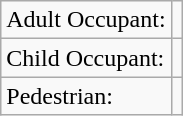<table class="wikitable">
<tr>
<td>Adult Occupant:</td>
<td></td>
</tr>
<tr>
<td>Child Occupant:</td>
<td></td>
</tr>
<tr>
<td>Pedestrian:</td>
<td></td>
</tr>
</table>
